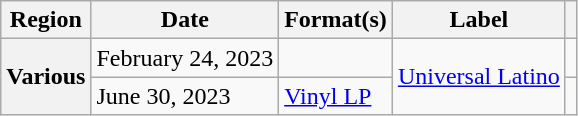<table class="wikitable plainrowheaders">
<tr>
<th scope="col">Region</th>
<th scope="col">Date</th>
<th scope="col">Format(s)</th>
<th scope="col">Label</th>
<th scope="col"></th>
</tr>
<tr>
<th rowspan="2" scope="row">Various</th>
<td>February 24, 2023</td>
<td></td>
<td rowspan="2"><a href='#'>Universal Latino</a></td>
<td></td>
</tr>
<tr>
<td>June 30, 2023</td>
<td><a href='#'>Vinyl LP</a></td>
<td></td>
</tr>
</table>
